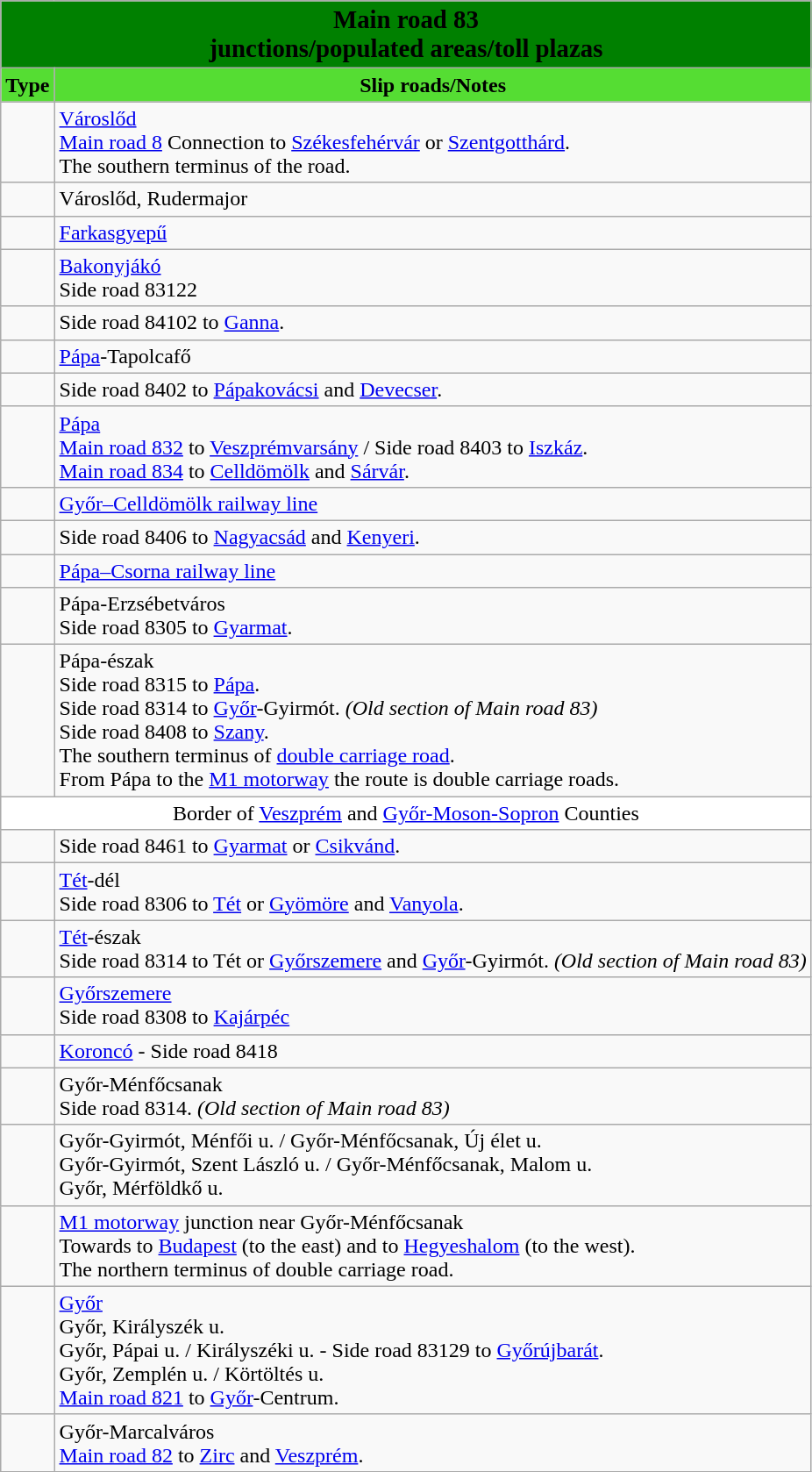<table class="wikitable">
<tr>
<td colspan=2 bgcolor=green align=center style=margin-top:15><span><big><strong>Main road 83<br>junctions/populated areas/toll plazas</strong></big></span></td>
</tr>
<tr>
<td align=center bgcolor=55DD33><strong>Type</strong></td>
<td align=center bgcolor=55DD33><strong>Slip roads/Notes</strong></td>
</tr>
<tr>
<td></td>
<td><a href='#'>Városlőd</a><br> <a href='#'>Main road 8</a> Connection to <a href='#'>Székesfehérvár</a> or <a href='#'>Szentgotthárd</a>.<br>The southern terminus of the road.</td>
</tr>
<tr>
<td></td>
<td>Városlőd, Rudermajor</td>
</tr>
<tr>
<td></td>
<td><a href='#'>Farkasgyepű</a></td>
</tr>
<tr>
<td></td>
<td><a href='#'>Bakonyjákó</a><br>Side road 83122</td>
</tr>
<tr>
<td></td>
<td>Side road 84102 to <a href='#'>Ganna</a>.</td>
</tr>
<tr>
<td></td>
<td><a href='#'>Pápa</a>-Tapolcafő</td>
</tr>
<tr>
<td></td>
<td>Side road 8402 to <a href='#'>Pápakovácsi</a> and <a href='#'>Devecser</a>.</td>
</tr>
<tr>
<td></td>
<td><a href='#'>Pápa</a><br><a href='#'>Main road 832</a> to <a href='#'>Veszprémvarsány</a> / Side road 8403 to <a href='#'>Iszkáz</a>.<br> <a href='#'>Main road 834</a> to <a href='#'>Celldömölk</a> and <a href='#'>Sárvár</a>.</td>
</tr>
<tr>
<td></td>
<td><a href='#'>Győr–Celldömölk railway line</a></td>
</tr>
<tr>
<td></td>
<td>Side road 8406 to <a href='#'>Nagyacsád</a> and <a href='#'>Kenyeri</a>.</td>
</tr>
<tr>
<td></td>
<td><a href='#'>Pápa–Csorna railway line</a></td>
</tr>
<tr>
<td></td>
<td>Pápa-Erzsébetváros<br>Side road 8305 to <a href='#'>Gyarmat</a>.</td>
</tr>
<tr>
<td><br><br><br></td>
<td>Pápa-észak<br>Side road 8315 to <a href='#'>Pápa</a>.<br>Side road 8314 to <a href='#'>Győr</a>-Gyirmót. <em>(Old section of Main road 83)</em><br>Side road 8408 to <a href='#'>Szany</a>.<br>The southern terminus of <a href='#'>double carriage road</a>.<br>From Pápa to the <a href='#'>M1 motorway</a> the route is double carriage roads.</td>
</tr>
<tr>
<td colspan=3 style="text-align: center;" bgcolor=white> Border of <a href='#'>Veszprém</a> and <a href='#'>Győr-Moson-Sopron</a> Counties</td>
</tr>
<tr>
<td></td>
<td>Side road 8461 to <a href='#'>Gyarmat</a> or <a href='#'>Csikvánd</a>.</td>
</tr>
<tr>
<td></td>
<td><a href='#'>Tét</a>-dél<br>Side road 8306 to <a href='#'>Tét</a> or <a href='#'>Gyömöre</a> and <a href='#'>Vanyola</a>.</td>
</tr>
<tr>
<td></td>
<td><a href='#'>Tét</a>-észak<br>Side road 8314 to Tét or <a href='#'>Győrszemere</a> and <a href='#'>Győr</a>-Gyirmót. <em>(Old section of Main road 83)</em></td>
</tr>
<tr>
<td></td>
<td><a href='#'>Győrszemere</a><br>Side road 8308 to <a href='#'>Kajárpéc</a></td>
</tr>
<tr>
<td></td>
<td><a href='#'>Koroncó</a> - Side road 8418</td>
</tr>
<tr>
<td></td>
<td>Győr-Ménfőcsanak<br>Side road 8314. <em>(Old section of Main road 83)</em></td>
</tr>
<tr>
<td></td>
<td>Győr-Gyirmót, Ménfői u. / Győr-Ménfőcsanak, Új élet u.<br>Győr-Gyirmót, Szent László u. / Győr-Ménfőcsanak, Malom u.<br>Győr, Mérföldkő u.</td>
</tr>
<tr>
<td><br><br></td>
<td> <a href='#'>M1 motorway</a> junction near Győr-Ménfőcsanak<br>Towards to <a href='#'>Budapest</a> (to the east) and to <a href='#'>Hegyeshalom</a> (to the west).<br>The northern terminus of double carriage road.</td>
</tr>
<tr>
<td><br></td>
<td><a href='#'>Győr</a><br>Győr, Királyszék u.<br>Győr, Pápai u. / Királyszéki u. - Side road 83129 to <a href='#'>Győrújbarát</a>.<br>Győr, Zemplén u. / Körtöltés u.<br> <a href='#'>Main road 821</a> to <a href='#'>Győr</a>-Centrum.</td>
</tr>
<tr>
<td></td>
<td>Győr-Marcalváros<br> <a href='#'>Main road 82</a> to <a href='#'>Zirc</a> and <a href='#'>Veszprém</a>.</td>
</tr>
</table>
